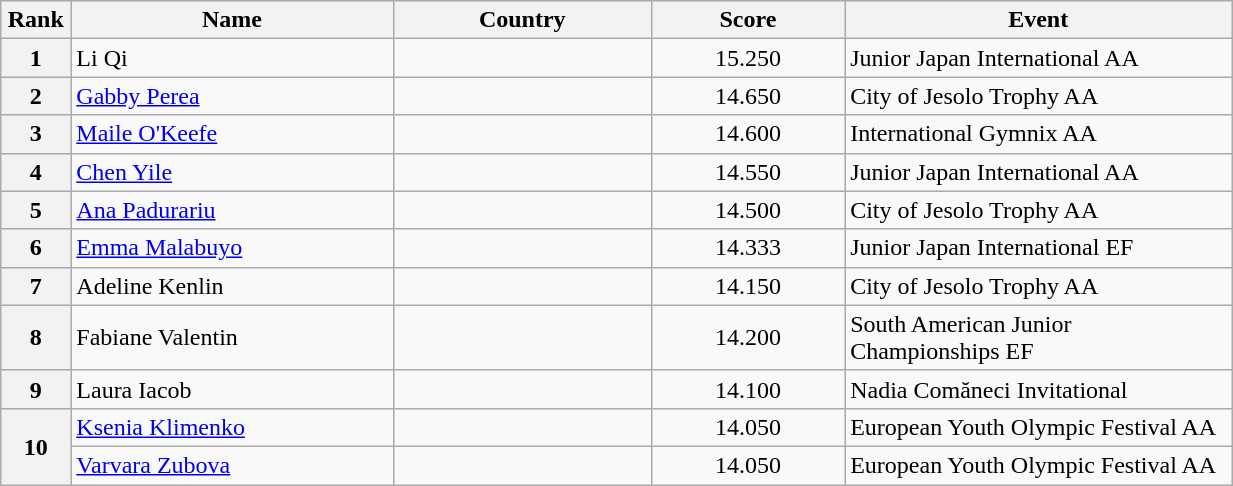<table class="wikitable sortable" style="width:65%;">
<tr>
<th style="text-align:center; width:5%;">Rank</th>
<th style="text-align:center; width:25%;">Name</th>
<th style="text-align:center; width:20%;">Country</th>
<th style="text-align:center; width:15%;">Score</th>
<th style="text-align:center; width:30%;">Event</th>
</tr>
<tr>
<th>1</th>
<td>Li Qi</td>
<td></td>
<td align="center">15.250</td>
<td>Junior Japan International AA</td>
</tr>
<tr>
<th>2</th>
<td><a href='#'>Gabby Perea</a></td>
<td></td>
<td align="center">14.650</td>
<td>City of Jesolo Trophy AA</td>
</tr>
<tr>
<th>3</th>
<td><a href='#'>Maile O'Keefe</a></td>
<td></td>
<td align="center">14.600</td>
<td>International Gymnix AA</td>
</tr>
<tr>
<th>4</th>
<td><a href='#'>Chen Yile</a></td>
<td></td>
<td align="center">14.550</td>
<td>Junior Japan International AA</td>
</tr>
<tr>
<th>5</th>
<td><a href='#'>Ana Padurariu</a></td>
<td></td>
<td align="center">14.500</td>
<td>City of Jesolo Trophy AA</td>
</tr>
<tr>
<th>6</th>
<td><a href='#'>Emma Malabuyo</a></td>
<td></td>
<td align="center">14.333</td>
<td>Junior Japan International EF</td>
</tr>
<tr>
<th>7</th>
<td>Adeline Kenlin</td>
<td></td>
<td align="center">14.150</td>
<td>City of Jesolo Trophy AA</td>
</tr>
<tr>
<th>8</th>
<td>Fabiane Valentin</td>
<td></td>
<td align="center">14.200</td>
<td>South American Junior Championships EF</td>
</tr>
<tr>
<th>9</th>
<td>Laura Iacob</td>
<td></td>
<td align="center">14.100</td>
<td>Nadia Comăneci Invitational</td>
</tr>
<tr>
<th rowspan="2">10</th>
<td><a href='#'>Ksenia Klimenko</a></td>
<td></td>
<td align="center">14.050</td>
<td>European Youth Olympic Festival AA</td>
</tr>
<tr>
<td><a href='#'>Varvara Zubova</a></td>
<td></td>
<td align="center">14.050</td>
<td>European Youth Olympic Festival AA</td>
</tr>
</table>
